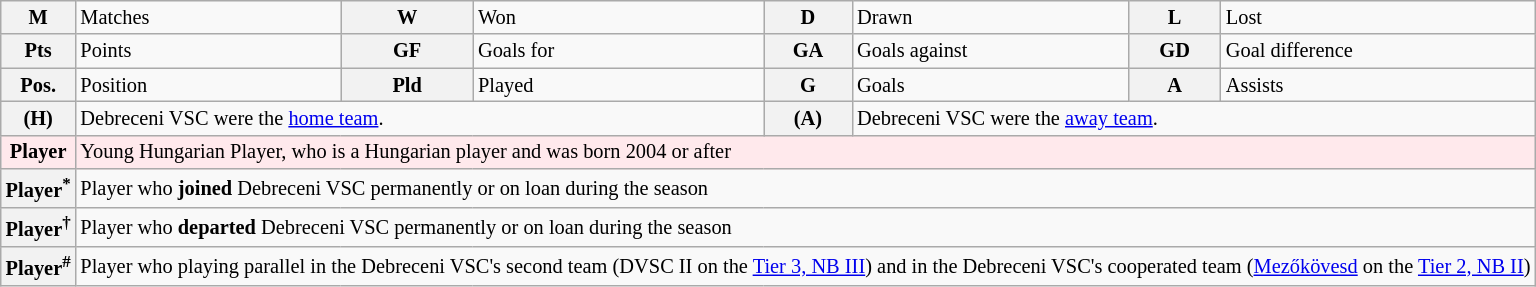<table class="wikitable" style="font-size:85%;">
<tr>
<th>M</th>
<td>Matches</td>
<th>W</th>
<td>Won</td>
<th>D</th>
<td>Drawn</td>
<th>L</th>
<td>Lost</td>
</tr>
<tr>
<th>Pts</th>
<td>Points</td>
<th>GF</th>
<td>Goals for</td>
<th>GA</th>
<td>Goals against</td>
<th>GD</th>
<td>Goal difference</td>
</tr>
<tr>
<th>Pos.</th>
<td>Position</td>
<th>Pld</th>
<td>Played</td>
<th>G</th>
<td>Goals</td>
<th>A</th>
<td>Assists</td>
</tr>
<tr>
<th>(H)</th>
<td colspan="3">Debreceni VSC were the <a href='#'>home team</a>.</td>
<th>(A)</th>
<td colspan="3">Debreceni VSC were the <a href='#'>away team</a>.</td>
</tr>
<tr bgcolor="#ffe9ec">
<td align="center"><strong>Player</strong></td>
<td colspan="7">Young Hungarian Player, who is a Hungarian player and was born 2004 or after</td>
</tr>
<tr>
<th>Player<sup>*</sup></th>
<td colspan="7">Player who <strong>joined</strong> Debreceni VSC permanently or on loan during the season</td>
</tr>
<tr>
<th>Player<sup>†</sup></th>
<td colspan="7">Player who <strong>departed</strong> Debreceni VSC permanently or on loan during the season</td>
</tr>
<tr>
<th>Player<sup>#</sup></th>
<td colspan="7">Player who playing parallel in the Debreceni VSC's second team (DVSC II on the <a href='#'>Tier 3, NB III</a>) and in the Debreceni VSC's cooperated team (<a href='#'>Mezőkövesd</a> on the <a href='#'>Tier 2, NB II</a>)</td>
</tr>
</table>
